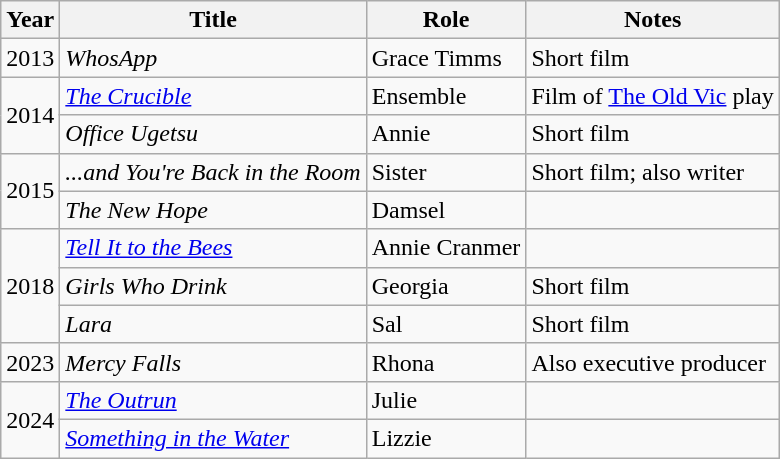<table class="wikitable">
<tr>
<th>Year</th>
<th>Title</th>
<th>Role</th>
<th>Notes</th>
</tr>
<tr>
<td>2013</td>
<td><em>WhosApp</em></td>
<td>Grace Timms</td>
<td>Short film</td>
</tr>
<tr>
<td rowspan="2">2014</td>
<td><em><a href='#'>The Crucible</a></em></td>
<td>Ensemble</td>
<td>Film of <a href='#'>The Old Vic</a> play</td>
</tr>
<tr>
<td><em>Office Ugetsu</em></td>
<td>Annie</td>
<td>Short film</td>
</tr>
<tr>
<td rowspan="2">2015</td>
<td><em>...and You're Back in the Room</em></td>
<td>Sister</td>
<td>Short film; also writer</td>
</tr>
<tr>
<td><em>The New Hope</em></td>
<td>Damsel</td>
<td></td>
</tr>
<tr>
<td rowspan="3">2018</td>
<td><em><a href='#'>Tell It to the Bees</a></em></td>
<td>Annie Cranmer</td>
<td></td>
</tr>
<tr>
<td><em>Girls Who Drink</em></td>
<td>Georgia</td>
<td>Short film</td>
</tr>
<tr>
<td><em>Lara</em></td>
<td>Sal</td>
<td>Short film</td>
</tr>
<tr>
<td>2023</td>
<td><em>Mercy Falls</em></td>
<td>Rhona</td>
<td>Also executive producer</td>
</tr>
<tr>
<td rowspan="2">2024</td>
<td><em><a href='#'>The Outrun</a></em></td>
<td>Julie</td>
<td></td>
</tr>
<tr>
<td><em><a href='#'>Something in the Water</a></em></td>
<td>Lizzie</td>
<td></td>
</tr>
</table>
